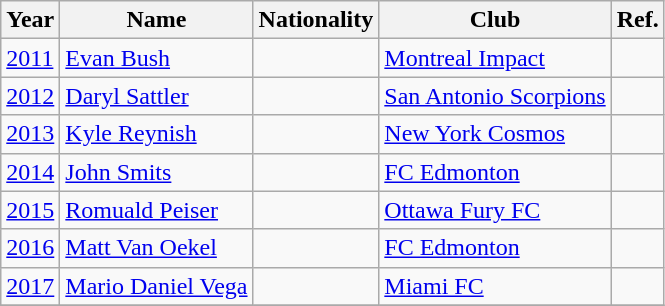<table class="wikitable sortable">
<tr>
<th>Year</th>
<th>Name</th>
<th>Nationality</th>
<th>Club</th>
<th>Ref.</th>
</tr>
<tr>
<td><a href='#'>2011</a></td>
<td><a href='#'>Evan Bush</a></td>
<td></td>
<td><a href='#'>Montreal Impact</a></td>
<td></td>
</tr>
<tr>
<td><a href='#'>2012</a></td>
<td><a href='#'>Daryl Sattler</a></td>
<td></td>
<td><a href='#'>San Antonio Scorpions</a></td>
<td></td>
</tr>
<tr>
<td><a href='#'>2013</a></td>
<td><a href='#'>Kyle Reynish</a></td>
<td></td>
<td><a href='#'>New York Cosmos</a></td>
<td></td>
</tr>
<tr>
<td><a href='#'>2014</a></td>
<td><a href='#'>John Smits</a></td>
<td></td>
<td><a href='#'>FC Edmonton</a></td>
<td></td>
</tr>
<tr>
<td><a href='#'>2015</a></td>
<td><a href='#'>Romuald Peiser</a></td>
<td></td>
<td><a href='#'>Ottawa Fury FC</a></td>
<td></td>
</tr>
<tr>
<td><a href='#'>2016</a></td>
<td><a href='#'>Matt Van Oekel</a></td>
<td></td>
<td><a href='#'>FC Edmonton</a></td>
<td></td>
</tr>
<tr>
<td><a href='#'>2017</a></td>
<td><a href='#'>Mario Daniel Vega</a></td>
<td></td>
<td><a href='#'>Miami FC</a></td>
<td></td>
</tr>
<tr>
</tr>
</table>
